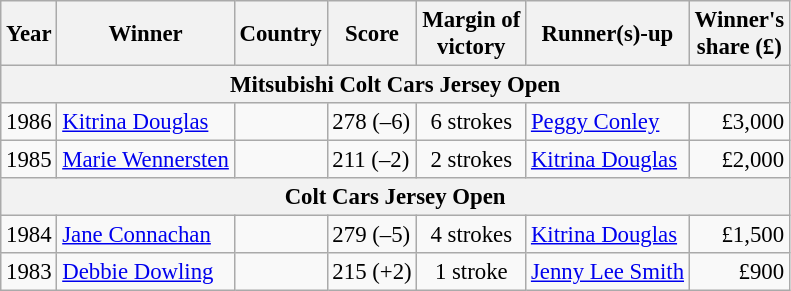<table class=wikitable style="font-size:95%">
<tr>
<th>Year</th>
<th>Winner</th>
<th>Country</th>
<th>Score</th>
<th>Margin of<br>victory</th>
<th>Runner(s)-up</th>
<th>Winner's<br>share (£)</th>
</tr>
<tr>
<th colspan=8>Mitsubishi Colt Cars Jersey Open</th>
</tr>
<tr>
<td>1986</td>
<td><a href='#'>Kitrina Douglas</a></td>
<td></td>
<td>278 (–6)</td>
<td align=center>6 strokes</td>
<td> <a href='#'>Peggy Conley</a></td>
<td align=right>£3,000</td>
</tr>
<tr>
<td>1985</td>
<td><a href='#'>Marie Wennersten</a></td>
<td></td>
<td>211 (–2)</td>
<td align=center>2 strokes</td>
<td> <a href='#'>Kitrina Douglas</a></td>
<td align=right>£2,000</td>
</tr>
<tr>
<th colspan=8>Colt Cars Jersey Open</th>
</tr>
<tr>
<td>1984</td>
<td><a href='#'>Jane Connachan</a></td>
<td></td>
<td>279 (–5)</td>
<td align=center>4 strokes</td>
<td> <a href='#'>Kitrina Douglas</a></td>
<td align=right>£1,500</td>
</tr>
<tr>
<td>1983</td>
<td><a href='#'>Debbie Dowling</a></td>
<td></td>
<td>215 (+2)</td>
<td align=center>1 stroke</td>
<td> <a href='#'>Jenny Lee Smith</a></td>
<td align=right>£900</td>
</tr>
</table>
